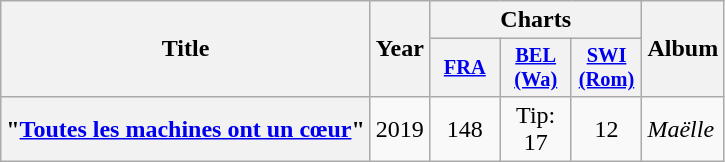<table class="wikitable plainrowheaders">
<tr>
<th rowspan="2">Title</th>
<th rowspan="2">Year</th>
<th colspan="3">Charts</th>
<th rowspan="2">Album</th>
</tr>
<tr>
<th style="width:3em;font-size:85%"><a href='#'>FRA</a><br></th>
<th style="width:3em;font-size:85%"><a href='#'>BEL<br>(Wa)</a><br></th>
<th style="width:3em;font-size:85%"><a href='#'>SWI<br>(Rom)</a><br></th>
</tr>
<tr>
<th scope="row">"<a href='#'>Toutes les machines ont un cœur</a>"</th>
<td>2019</td>
<td align="center">148</td>
<td align="center">Tip: 17</td>
<td align="center">12</td>
<td><em>Maëlle</em></td>
</tr>
</table>
